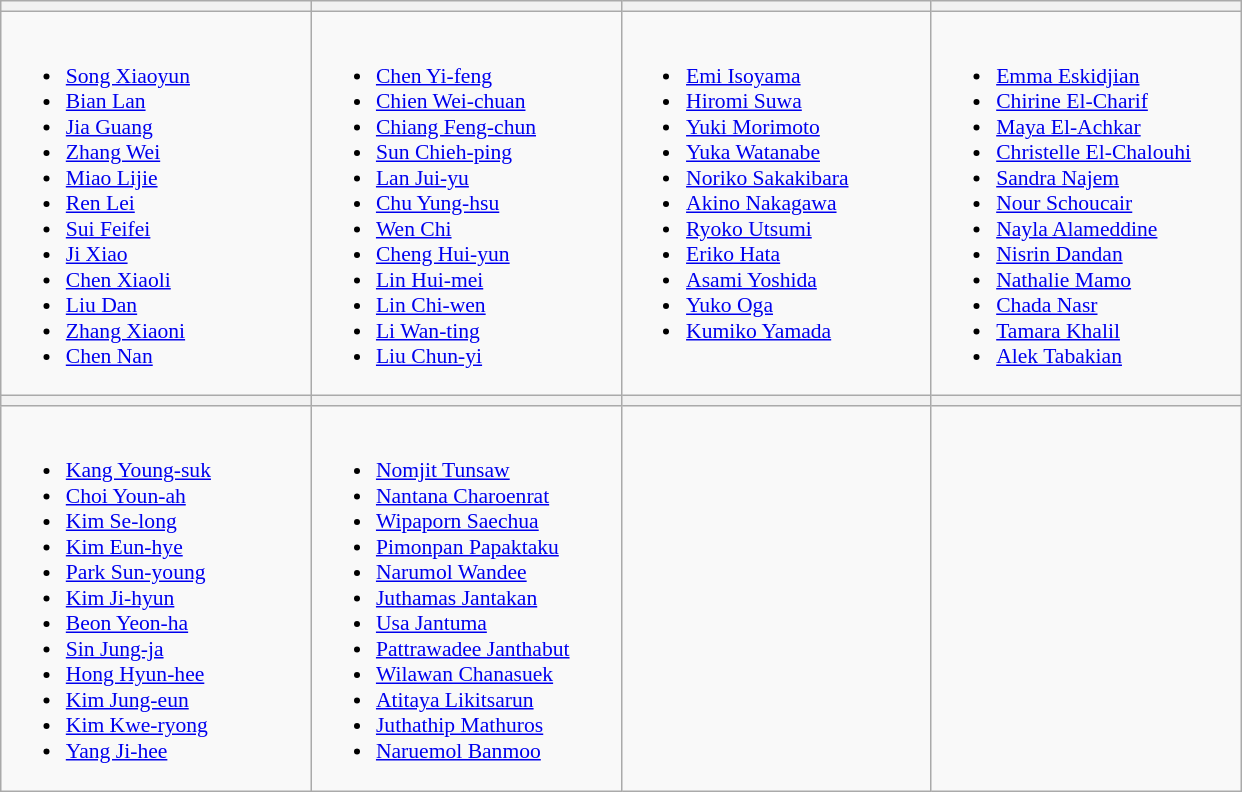<table class="wikitable" style="font-size:90%">
<tr>
<th width=200></th>
<th width=200></th>
<th width=200></th>
<th width=200></th>
</tr>
<tr>
<td valign=top><br><ul><li><a href='#'>Song Xiaoyun</a></li><li><a href='#'>Bian Lan</a></li><li><a href='#'>Jia Guang</a></li><li><a href='#'>Zhang Wei</a></li><li><a href='#'>Miao Lijie</a></li><li><a href='#'>Ren Lei</a></li><li><a href='#'>Sui Feifei</a></li><li><a href='#'>Ji Xiao</a></li><li><a href='#'>Chen Xiaoli</a></li><li><a href='#'>Liu Dan</a></li><li><a href='#'>Zhang Xiaoni</a></li><li><a href='#'>Chen Nan</a></li></ul></td>
<td valign=top><br><ul><li><a href='#'>Chen Yi-feng</a></li><li><a href='#'>Chien Wei-chuan</a></li><li><a href='#'>Chiang Feng-chun</a></li><li><a href='#'>Sun Chieh-ping</a></li><li><a href='#'>Lan Jui-yu</a></li><li><a href='#'>Chu Yung-hsu</a></li><li><a href='#'>Wen Chi</a></li><li><a href='#'>Cheng Hui-yun</a></li><li><a href='#'>Lin Hui-mei</a></li><li><a href='#'>Lin Chi-wen</a></li><li><a href='#'>Li Wan-ting</a></li><li><a href='#'>Liu Chun-yi</a></li></ul></td>
<td valign=top><br><ul><li><a href='#'>Emi Isoyama</a></li><li><a href='#'>Hiromi Suwa</a></li><li><a href='#'>Yuki Morimoto</a></li><li><a href='#'>Yuka Watanabe</a></li><li><a href='#'>Noriko Sakakibara</a></li><li><a href='#'>Akino Nakagawa</a></li><li><a href='#'>Ryoko Utsumi</a></li><li><a href='#'>Eriko Hata</a></li><li><a href='#'>Asami Yoshida</a></li><li><a href='#'>Yuko Oga</a></li><li><a href='#'>Kumiko Yamada</a></li></ul></td>
<td valign=top><br><ul><li><a href='#'>Emma Eskidjian</a></li><li><a href='#'>Chirine El-Charif</a></li><li><a href='#'>Maya El-Achkar</a></li><li><a href='#'>Christelle El-Chalouhi</a></li><li><a href='#'>Sandra Najem</a></li><li><a href='#'>Nour Schoucair</a></li><li><a href='#'>Nayla Alameddine</a></li><li><a href='#'>Nisrin Dandan</a></li><li><a href='#'>Nathalie Mamo</a></li><li><a href='#'>Chada Nasr</a></li><li><a href='#'>Tamara Khalil</a></li><li><a href='#'>Alek Tabakian</a></li></ul></td>
</tr>
<tr>
<th></th>
<th></th>
<th></th>
<th></th>
</tr>
<tr>
<td valign=top><br><ul><li><a href='#'>Kang Young-suk</a></li><li><a href='#'>Choi Youn-ah</a></li><li><a href='#'>Kim Se-long</a></li><li><a href='#'>Kim Eun-hye</a></li><li><a href='#'>Park Sun-young</a></li><li><a href='#'>Kim Ji-hyun</a></li><li><a href='#'>Beon Yeon-ha</a></li><li><a href='#'>Sin Jung-ja</a></li><li><a href='#'>Hong Hyun-hee</a></li><li><a href='#'>Kim Jung-eun</a></li><li><a href='#'>Kim Kwe-ryong</a></li><li><a href='#'>Yang Ji-hee</a></li></ul></td>
<td valign=top><br><ul><li><a href='#'>Nomjit Tunsaw</a></li><li><a href='#'>Nantana Charoenrat</a></li><li><a href='#'>Wipaporn Saechua</a></li><li><a href='#'>Pimonpan Papaktaku</a></li><li><a href='#'>Narumol Wandee</a></li><li><a href='#'>Juthamas Jantakan</a></li><li><a href='#'>Usa Jantuma</a></li><li><a href='#'>Pattrawadee Janthabut</a></li><li><a href='#'>Wilawan Chanasuek</a></li><li><a href='#'>Atitaya Likitsarun</a></li><li><a href='#'>Juthathip Mathuros</a></li><li><a href='#'>Naruemol Banmoo</a></li></ul></td>
<td valign=top></td>
<td valign=top></td>
</tr>
</table>
